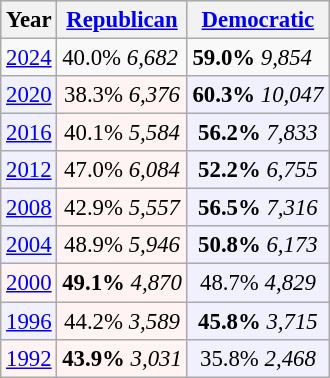<table class="wikitable" style="font-size:95%;">
<tr style="background:lightgrey;">
<th>Year</th>
<th><a href='#'>Republican</a></th>
<th><a href='#'>Democratic</a></th>
</tr>
<tr>
<td><a href='#'>2024</a></td>
<td>40.0% <em>6,682</em></td>
<td><strong>59.0%</strong> <em>9,854</em></td>
</tr>
<tr>
<td style="text-align:center; background:#f0f0ff;"><a href='#'>2020</a></td>
<td style="text-align:center; background:#fff3f3;">38.3% <em>6,376</em></td>
<td style="text-align:center; background:#f0f0ff;"><strong>60.3%</strong> <em>10,047</em></td>
</tr>
<tr>
<td style="text-align:center; background:#f0f0ff;"><a href='#'>2016</a></td>
<td style="text-align:center; background:#fff3f3;">40.1% <em>5,584</em></td>
<td style="text-align:center; background:#f0f0ff;"><strong>56.2%</strong> <em>7,833</em></td>
</tr>
<tr>
<td style="text-align:center; background:#f0f0ff;"><a href='#'>2012</a></td>
<td style="text-align:center; background:#fff3f3;">47.0% <em>6,084</em></td>
<td style="text-align:center; background:#f0f0ff;"><strong>52.2%</strong> <em>6,755</em></td>
</tr>
<tr>
<td style="text-align:center; background:#f0f0ff;"><a href='#'>2008</a></td>
<td style="text-align:center; background:#fff3f3;">42.9% <em>5,557</em></td>
<td style="text-align:center; background:#f0f0ff;"><strong>56.5%</strong> <em>7,316</em></td>
</tr>
<tr>
<td style="text-align:center; background:#f0f0ff;"><a href='#'>2004</a></td>
<td style="text-align:center; background:#fff3f3;">48.9% <em>5,946</em></td>
<td style="text-align:center; background:#f0f0ff;"><strong>50.8%</strong> <em>6,173</em></td>
</tr>
<tr>
<td style="text-align:center; background:#fff3f3;"><a href='#'>2000</a></td>
<td style="text-align:center; background:#fff3f3;"><strong>49.1%</strong> <em>4,870</em></td>
<td style="text-align:center; background:#f0f0ff;">48.7% <em>4,829</em></td>
</tr>
<tr>
<td style="text-align:center; background:#f0f0ff;"><a href='#'>1996</a></td>
<td style="text-align:center; background:#fff3f3;">44.2% <em>3,589</em></td>
<td style="text-align:center; background:#f0f0ff;"><strong>45.8%</strong> <em>3,715</em></td>
</tr>
<tr>
<td style="text-align:center; background:#fff3f3;"><a href='#'>1992</a></td>
<td style="text-align:center; background:#fff3f3;"><strong>43.9%</strong> <em>3,031</em></td>
<td style="text-align:center; background:#f0f0ff;">35.8% <em>2,468</em></td>
</tr>
</table>
